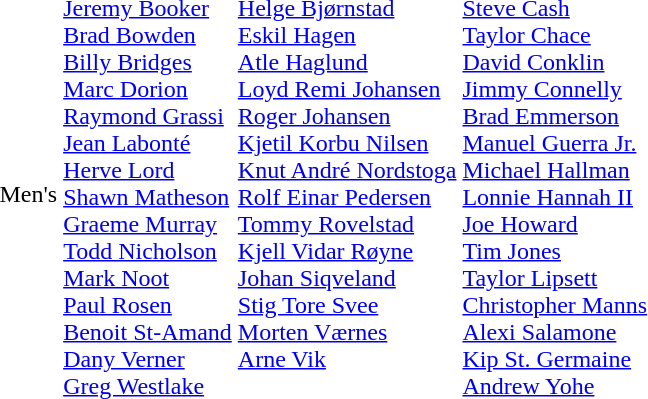<table>
<tr>
<td rowspan=2>Men's</td>
<td></td>
<td></td>
<td></td>
</tr>
<tr valign="top">
<td><a href='#'>Jeremy Booker</a><br><a href='#'>Brad Bowden</a><br><a href='#'>Billy Bridges</a><br><a href='#'>Marc Dorion</a><br><a href='#'>Raymond Grassi</a><br><a href='#'>Jean Labonté</a><br><a href='#'>Herve Lord</a><br><a href='#'>Shawn Matheson</a><br><a href='#'>Graeme Murray</a><br><a href='#'>Todd Nicholson</a><br><a href='#'>Mark Noot</a><br><a href='#'>Paul Rosen</a><br><a href='#'>Benoit St-Amand</a><br><a href='#'>Dany Verner</a><br><a href='#'>Greg Westlake</a></td>
<td><a href='#'>Helge Bjørnstad</a><br><a href='#'>Eskil Hagen</a><br><a href='#'>Atle Haglund</a><br><a href='#'>Loyd Remi Johansen</a><br><a href='#'>Roger Johansen</a><br><a href='#'>Kjetil Korbu Nilsen</a><br><a href='#'>Knut André Nordstoga</a><br><a href='#'>Rolf Einar Pedersen</a><br><a href='#'>Tommy Rovelstad</a><br><a href='#'>Kjell Vidar Røyne</a><br><a href='#'>Johan Siqveland</a><br><a href='#'>Stig Tore Svee</a><br><a href='#'>Morten Værnes</a><br><a href='#'>Arne Vik</a></td>
<td><a href='#'>Steve Cash</a><br><a href='#'>Taylor Chace</a><br><a href='#'>David Conklin</a><br><a href='#'>Jimmy Connelly</a><br><a href='#'>Brad Emmerson</a><br><a href='#'>Manuel Guerra Jr.</a><br><a href='#'>Michael Hallman</a><br><a href='#'>Lonnie Hannah II</a><br><a href='#'>Joe Howard</a><br><a href='#'>Tim Jones</a><br><a href='#'>Taylor Lipsett</a><br><a href='#'>Christopher Manns</a><br><a href='#'>Alexi Salamone</a><br><a href='#'>Kip St. Germaine</a><br><a href='#'>Andrew Yohe</a></td>
</tr>
</table>
